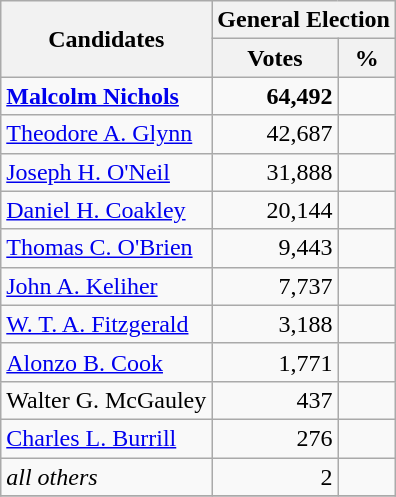<table class=wikitable>
<tr>
<th colspan=1 rowspan=2><strong>Candidates</strong></th>
<th colspan=2><strong>General Election</strong></th>
</tr>
<tr>
<th>Votes</th>
<th>%</th>
</tr>
<tr>
<td><strong><a href='#'>Malcolm Nichols</a></strong></td>
<td align="right"><strong>64,492</strong></td>
<td align="right"><strong></strong></td>
</tr>
<tr>
<td><a href='#'>Theodore A. Glynn</a></td>
<td align="right">42,687</td>
<td align="right"></td>
</tr>
<tr>
<td><a href='#'>Joseph H. O'Neil</a></td>
<td align="right">31,888</td>
<td align="right"></td>
</tr>
<tr>
<td><a href='#'>Daniel H. Coakley</a></td>
<td align="right">20,144</td>
<td align="right"></td>
</tr>
<tr>
<td><a href='#'>Thomas C. O'Brien</a></td>
<td align="right">9,443</td>
<td align="right"></td>
</tr>
<tr>
<td><a href='#'>John A. Keliher</a></td>
<td align="right">7,737</td>
<td align="right"></td>
</tr>
<tr>
<td><a href='#'>W. T. A. Fitzgerald</a></td>
<td align="right">3,188</td>
<td align="right"></td>
</tr>
<tr>
<td><a href='#'>Alonzo B. Cook</a></td>
<td align="right">1,771</td>
<td align="right"></td>
</tr>
<tr>
<td>Walter G. McGauley</td>
<td align="right">437</td>
<td align="right"></td>
</tr>
<tr>
<td><a href='#'>Charles L. Burrill</a></td>
<td align="right">276</td>
<td align="right"></td>
</tr>
<tr>
<td><em>all others</em></td>
<td align="right">2</td>
<td align="right"></td>
</tr>
<tr>
</tr>
</table>
